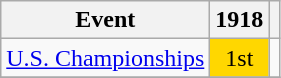<table class="wikitable">
<tr>
<th>Event</th>
<th>1918</th>
<th></th>
</tr>
<tr>
<td><a href='#'>U.S. Championships</a></td>
<td align="center" bgcolor="gold">1st</td>
<td></td>
</tr>
<tr>
</tr>
</table>
